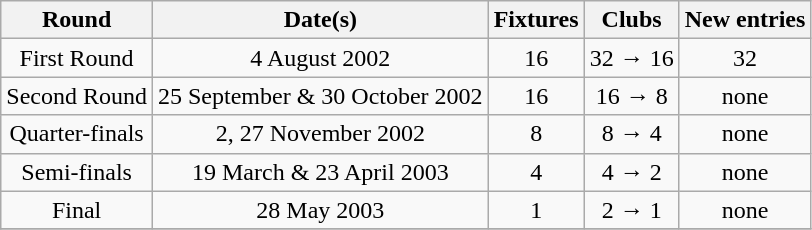<table class="wikitable" style="text-align:center">
<tr>
<th>Round</th>
<th>Date(s)</th>
<th>Fixtures</th>
<th>Clubs</th>
<th>New entries</th>
</tr>
<tr>
<td>First Round</td>
<td>4 August 2002</td>
<td>16</td>
<td>32 → 16</td>
<td>32</td>
</tr>
<tr>
<td>Second Round</td>
<td>25 September & 30 October 2002</td>
<td>16</td>
<td>16 → 8</td>
<td>none</td>
</tr>
<tr>
<td>Quarter-finals</td>
<td>2, 27 November 2002</td>
<td>8</td>
<td>8 → 4</td>
<td>none</td>
</tr>
<tr>
<td>Semi-finals</td>
<td>19 March & 23 April 2003</td>
<td>4</td>
<td>4 → 2</td>
<td>none</td>
</tr>
<tr>
<td>Final</td>
<td>28 May 2003</td>
<td>1</td>
<td>2 → 1</td>
<td>none</td>
</tr>
<tr>
</tr>
</table>
